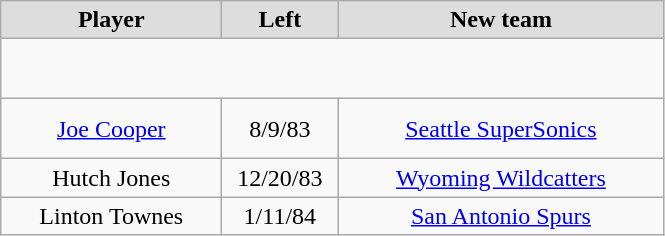<table class="wikitable" style="text-align: center">
<tr align="center"  bgcolor="#dddddd">
<td style="width:140px"><strong>Player</strong></td>
<td style="width:70px"><strong>Left</strong></td>
<td style="width:210px"><strong>New team</strong></td>
</tr>
<tr style="height:40px">
</tr>
<tr style="height:40px">
<td><a href='#'>Joe Cooper</a></td>
<td>8/9/83</td>
<td><a href='#'>Seattle SuperSonics</a></td>
</tr>
<tr>
<td>Hutch Jones</td>
<td>12/20/83</td>
<td><a href='#'>Wyoming Wildcatters</a></td>
</tr>
<tr>
<td>Linton Townes</td>
<td>1/11/84</td>
<td><a href='#'>San Antonio Spurs</a></td>
</tr>
</table>
